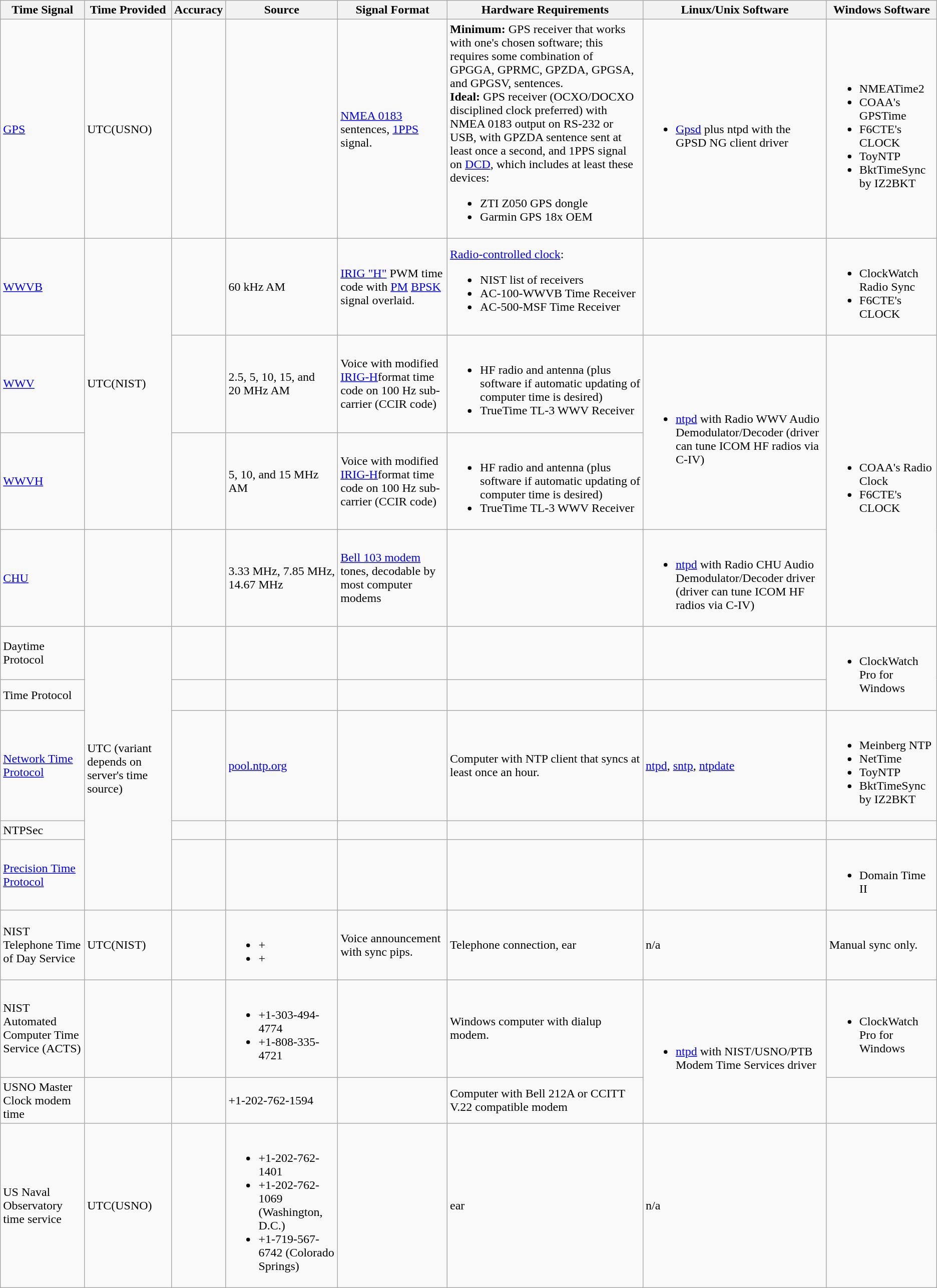<table class="wikitable">
<tr>
<th>Time Signal</th>
<th>Time Provided</th>
<th>Accuracy</th>
<th>Source</th>
<th>Signal Format</th>
<th>Hardware Requirements</th>
<th>Linux/Unix Software</th>
<th>Windows Software</th>
</tr>
<tr>
<td><a href='#'>GPS</a></td>
<td>UTC(USNO)</td>
<td></td>
<td></td>
<td><a href='#'>NMEA 0183</a> sentences, <a href='#'>1PPS</a> signal.</td>
<td><strong>Minimum:</strong> GPS receiver that works with one's chosen software; this requires some combination of GPGGA, GPRMC, GPZDA, GPGSA, and GPGSV, sentences.<br><strong>Ideal:</strong> GPS receiver (OCXO/DOCXO disciplined clock preferred) with NMEA 0183 output on RS-232 or USB, with GPZDA sentence sent at least once a second, and 1PPS signal on <a href='#'>DCD</a>, which includes at least these devices:<ul><li>ZTI Z050 GPS dongle</li><li>Garmin GPS 18x OEM</li></ul></td>
<td><br><ul><li><a href='#'>Gpsd</a> plus ntpd with the GPSD NG client driver</li></ul></td>
<td><br><ul><li>NMEATime2</li><li>COAA's GPSTime</li><li>F6CTE's CLOCK</li><li>ToyNTP</li><li>BktTimeSync by IZ2BKT</li></ul></td>
</tr>
<tr>
<td><a href='#'>WWVB</a></td>
<td rowspan="3">UTC(NIST)</td>
<td></td>
<td>60 kHz AM</td>
<td><a href='#'>IRIG "H"</a> PWM time code with <a href='#'>PM</a> <a href='#'>BPSK</a> signal overlaid.</td>
<td><a href='#'>Radio-controlled clock</a>:<br><ul><li>NIST list of receivers</li><li>AC-100-WWVB Time Receiver</li><li>AC-500-MSF Time Receiver</li></ul></td>
<td></td>
<td><br><ul><li>ClockWatch Radio Sync</li><li>F6CTE's CLOCK</li></ul></td>
</tr>
<tr>
<td><a href='#'>WWV</a></td>
<td></td>
<td>2.5, 5, 10, 15, and 20 MHz AM</td>
<td>Voice with modified <a href='#'>IRIG-H</a>format time code on 100 Hz sub-carrier (CCIR code)</td>
<td><br><ul><li>HF radio and antenna (plus software if automatic updating of computer time is desired)</li><li>TrueTime TL-3 WWV Receiver</li></ul></td>
<td rowspan="2"><br><ul><li><a href='#'>ntpd</a> with Radio WWV Audio Demodulator/Decoder (driver can tune ICOM HF radios via C-IV)</li></ul></td>
<td rowspan="3"><br><ul><li>COAA's Radio Clock</li><li>F6CTE's CLOCK</li></ul></td>
</tr>
<tr>
<td><a href='#'>WWVH</a></td>
<td></td>
<td>5, 10, and 15 MHz AM</td>
<td>Voice with modified <a href='#'>IRIG-H</a>format time code on 100 Hz sub-carrier (CCIR code)</td>
<td><br><ul><li>HF radio and antenna (plus software if automatic updating of computer time is desired)</li><li>TrueTime TL-3 WWV Receiver</li></ul></td>
</tr>
<tr>
<td><a href='#'>CHU</a></td>
<td></td>
<td></td>
<td>3.33 MHz, 7.85 MHz, 14.67 MHz</td>
<td><a href='#'>Bell 103 modem</a> tones, decodable by most computer modems</td>
<td></td>
<td><br><ul><li><a href='#'>ntpd</a> with Radio CHU Audio Demodulator/Decoder driver (driver can tune ICOM HF radios via C-IV)</li></ul></td>
</tr>
<tr>
<td>Daytime Protocol</td>
<td rowspan="5">UTC (variant depends on server's time source)</td>
<td></td>
<td></td>
<td></td>
<td></td>
<td></td>
<td rowspan="2"><br><ul><li>ClockWatch Pro for Windows</li></ul></td>
</tr>
<tr>
<td>Time Protocol</td>
<td></td>
<td></td>
<td></td>
<td></td>
<td></td>
</tr>
<tr>
<td><a href='#'>Network Time Protocol</a></td>
<td></td>
<td><a href='#'>pool.ntp.org</a></td>
<td></td>
<td>Computer with NTP client that syncs at least once an hour.</td>
<td><a href='#'>ntpd</a>, <a href='#'>sntp</a>, <a href='#'>ntpdate</a></td>
<td><br><ul><li>Meinberg NTP</li><li>NetTime</li><li>ToyNTP</li><li>BktTimeSync by IZ2BKT</li></ul></td>
</tr>
<tr>
<td>NTPSec</td>
<td></td>
<td></td>
<td></td>
<td></td>
<td></td>
<td></td>
</tr>
<tr>
<td><a href='#'>Precision Time Protocol</a></td>
<td></td>
<td></td>
<td></td>
<td></td>
<td></td>
<td><br><ul><li>Domain Time II</li></ul></td>
</tr>
<tr>
<td>NIST Telephone Time of Day Service</td>
<td>UTC(NIST)</td>
<td></td>
<td><br><ul><li>+</li><li>+</li></ul></td>
<td>Voice announcement with sync pips.</td>
<td>Telephone connection, ear</td>
<td>n/a</td>
<td>Manual sync only.</td>
</tr>
<tr>
<td>NIST Automated Computer Time Service (ACTS)</td>
<td></td>
<td></td>
<td><br><ul><li>+1-303-494-4774</li><li>+1-808-335-4721</li></ul></td>
<td></td>
<td>Windows computer with dialup modem.</td>
<td rowspan="2"><br><ul><li><a href='#'>ntpd</a> with NIST/USNO/PTB Modem Time Services driver</li></ul></td>
<td><br><ul><li>ClockWatch Pro for Windows</li></ul></td>
</tr>
<tr>
<td>USNO Master Clock modem time</td>
<td></td>
<td></td>
<td>+1-202-762-1594</td>
<td></td>
<td>Computer with Bell 212A or CCITT V.22 compatible modem</td>
<td></td>
</tr>
<tr>
<td>US Naval Observatory time service</td>
<td>UTC(USNO)</td>
<td></td>
<td><br><ul><li>+1-202-762-1401</li><li>+1-202-762-1069 (Washington, D.C.)</li><li>+1-719-567-6742  (Colorado Springs)</li></ul></td>
<td></td>
<td>ear</td>
<td>n/a</td>
<td></td>
</tr>
</table>
